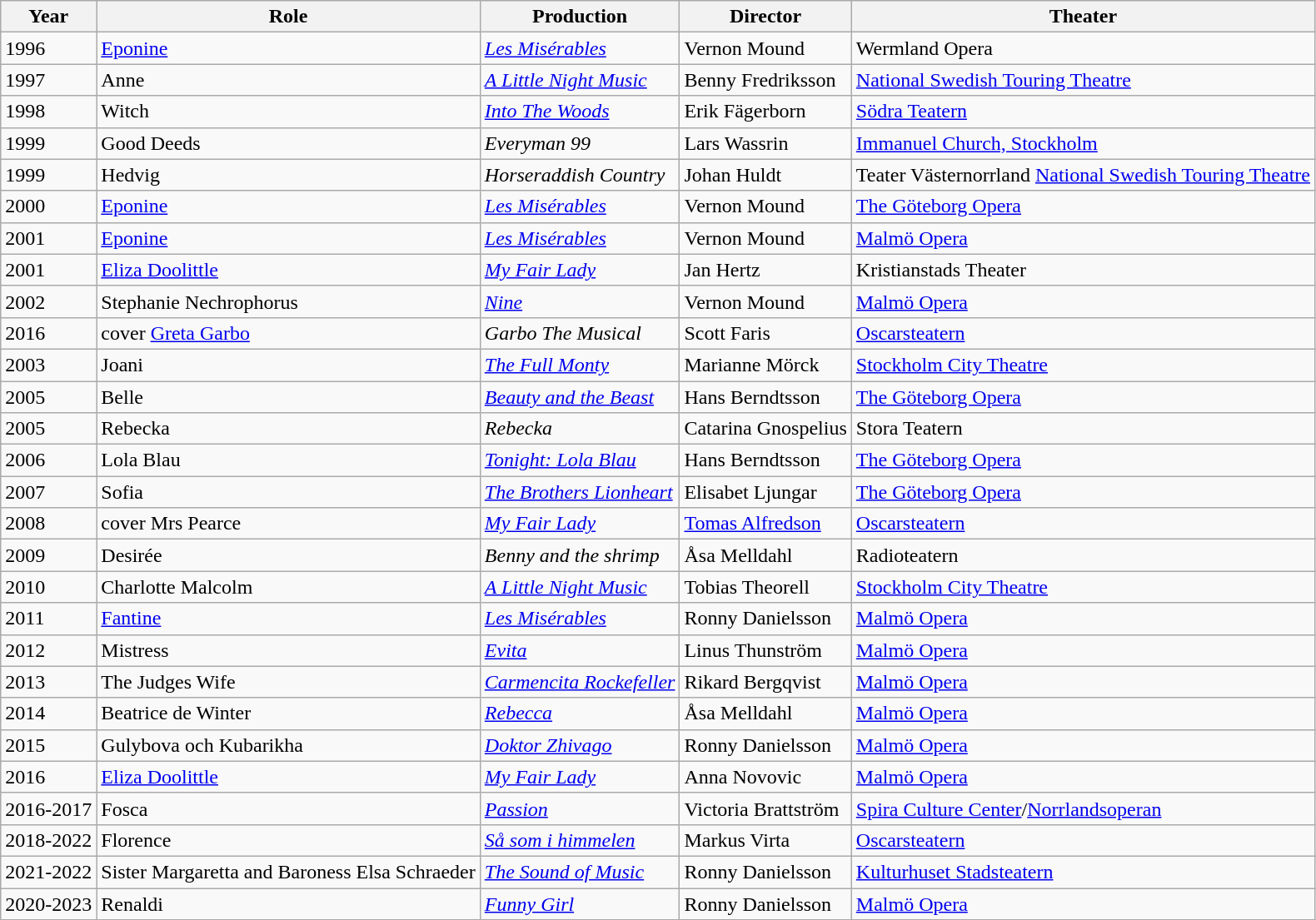<table class=wikitable>
<tr>
<th>Year</th>
<th>Role</th>
<th>Production</th>
<th>Director</th>
<th>Theater</th>
</tr>
<tr>
<td>1996</td>
<td><a href='#'>Eponine</a></td>
<td><em><a href='#'>Les Misérables</a></em></td>
<td>Vernon Mound</td>
<td>Wermland Opera</td>
</tr>
<tr>
<td>1997</td>
<td>Anne</td>
<td><em><a href='#'>A Little Night Music</a></em></td>
<td>Benny Fredriksson</td>
<td><a href='#'>National Swedish Touring Theatre</a></td>
</tr>
<tr>
<td>1998</td>
<td>Witch</td>
<td><em><a href='#'>Into The Woods</a></em></td>
<td>Erik Fägerborn</td>
<td><a href='#'>Södra Teatern</a></td>
</tr>
<tr>
<td>1999</td>
<td>Good Deeds</td>
<td><em>Everyman 99</em></td>
<td>Lars Wassrin</td>
<td><a href='#'>Immanuel Church, Stockholm</a></td>
</tr>
<tr>
<td>1999</td>
<td>Hedvig</td>
<td><em>Horseraddish Country</em></td>
<td>Johan Huldt</td>
<td>Teater Västernorrland <a href='#'>National Swedish Touring Theatre</a></td>
</tr>
<tr>
<td>2000</td>
<td><a href='#'>Eponine</a></td>
<td><em><a href='#'>Les Misérables</a></em></td>
<td>Vernon Mound</td>
<td><a href='#'>The Göteborg Opera</a></td>
</tr>
<tr>
<td>2001</td>
<td><a href='#'>Eponine</a></td>
<td><em><a href='#'>Les Misérables</a></em></td>
<td>Vernon Mound</td>
<td><a href='#'>Malmö Opera</a></td>
</tr>
<tr>
<td>2001</td>
<td><a href='#'>Eliza Doolittle</a></td>
<td><em><a href='#'>My Fair Lady</a></em></td>
<td>Jan Hertz</td>
<td>Kristianstads Theater</td>
</tr>
<tr>
<td>2002</td>
<td>Stephanie Nechrophorus</td>
<td><em><a href='#'>Nine</a></em></td>
<td>Vernon Mound</td>
<td><a href='#'>Malmö Opera</a></td>
</tr>
<tr>
<td>2016</td>
<td>cover <a href='#'>Greta Garbo</a></td>
<td><em>Garbo The Musical</em></td>
<td>Scott Faris</td>
<td><a href='#'>Oscarsteatern</a></td>
</tr>
<tr>
<td>2003</td>
<td>Joani</td>
<td><em><a href='#'>The Full Monty</a></em></td>
<td>Marianne Mörck</td>
<td><a href='#'>Stockholm City Theatre</a></td>
</tr>
<tr>
<td>2005</td>
<td>Belle</td>
<td><em><a href='#'>Beauty and the Beast</a></em></td>
<td>Hans Berndtsson</td>
<td><a href='#'>The Göteborg Opera</a></td>
</tr>
<tr>
<td>2005</td>
<td>Rebecka</td>
<td><em>Rebecka</em></td>
<td>Catarina Gnospelius</td>
<td>Stora Teatern</td>
</tr>
<tr>
<td>2006</td>
<td>Lola Blau</td>
<td><em><a href='#'>Tonight: Lola Blau</a></em></td>
<td>Hans Berndtsson</td>
<td><a href='#'>The Göteborg Opera</a></td>
</tr>
<tr>
<td>2007</td>
<td>Sofia</td>
<td><em><a href='#'>The Brothers Lionheart</a></em></td>
<td>Elisabet Ljungar</td>
<td><a href='#'>The Göteborg Opera</a></td>
</tr>
<tr>
<td>2008</td>
<td>cover Mrs Pearce</td>
<td><em><a href='#'>My Fair Lady</a></em></td>
<td><a href='#'>Tomas Alfredson</a></td>
<td><a href='#'>Oscarsteatern</a></td>
</tr>
<tr>
<td>2009</td>
<td>Desirée</td>
<td><em>Benny and the shrimp</em></td>
<td>Åsa Melldahl</td>
<td>Radioteatern</td>
</tr>
<tr>
<td>2010</td>
<td>Charlotte Malcolm</td>
<td><em><a href='#'>A Little Night Music</a></em></td>
<td>Tobias Theorell</td>
<td><a href='#'>Stockholm City Theatre</a></td>
</tr>
<tr>
<td>2011</td>
<td><a href='#'>Fantine</a></td>
<td><em><a href='#'>Les Misérables</a></em></td>
<td>Ronny Danielsson</td>
<td><a href='#'>Malmö Opera</a></td>
</tr>
<tr>
<td>2012</td>
<td>Mistress</td>
<td><em><a href='#'>Evita</a></em></td>
<td>Linus Thunström</td>
<td><a href='#'>Malmö Opera</a></td>
</tr>
<tr>
<td>2013</td>
<td>The Judges Wife</td>
<td><em><a href='#'>Carmencita Rockefeller</a></em></td>
<td>Rikard Bergqvist</td>
<td><a href='#'>Malmö Opera</a></td>
</tr>
<tr>
<td>2014</td>
<td>Beatrice de Winter</td>
<td><em><a href='#'>Rebecca</a></em></td>
<td>Åsa Melldahl</td>
<td><a href='#'>Malmö Opera</a></td>
</tr>
<tr>
<td>2015</td>
<td>Gulybova och Kubarikha</td>
<td><em><a href='#'>Doktor Zhivago</a></em></td>
<td>Ronny Danielsson</td>
<td><a href='#'>Malmö Opera</a></td>
</tr>
<tr>
<td>2016</td>
<td><a href='#'>Eliza Doolittle</a></td>
<td><em><a href='#'>My Fair Lady</a></em></td>
<td>Anna Novovic</td>
<td><a href='#'>Malmö Opera</a></td>
</tr>
<tr>
<td>2016-2017</td>
<td>Fosca</td>
<td><em><a href='#'>Passion</a></em></td>
<td>Victoria Brattström</td>
<td><a href='#'>Spira Culture Center</a>/<a href='#'>Norrlandsoperan</a></td>
</tr>
<tr>
<td>2018-2022</td>
<td>Florence</td>
<td><em><a href='#'>Så som i himmelen</a></em></td>
<td>Markus Virta</td>
<td><a href='#'>Oscarsteatern</a></td>
</tr>
<tr>
<td>2021-2022</td>
<td>Sister Margaretta and Baroness Elsa Schraeder</td>
<td><em><a href='#'>The Sound of Music</a></em></td>
<td>Ronny Danielsson</td>
<td><a href='#'>Kulturhuset Stadsteatern</a></td>
</tr>
<tr>
<td>2020-2023</td>
<td>Renaldi</td>
<td><em><a href='#'>Funny Girl</a></em></td>
<td>Ronny Danielsson</td>
<td><a href='#'>Malmö Opera</a></td>
</tr>
</table>
